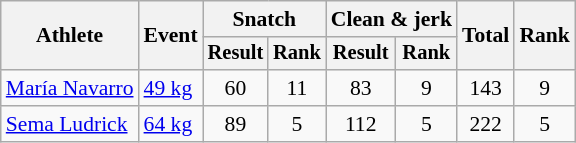<table class="wikitable" style="font-size:90%">
<tr>
<th rowspan=2>Athlete</th>
<th rowspan=2>Event</th>
<th colspan="2">Snatch</th>
<th colspan="2">Clean & jerk</th>
<th rowspan="2">Total</th>
<th rowspan="2">Rank</th>
</tr>
<tr style="font-size:95%">
<th>Result</th>
<th>Rank</th>
<th>Result</th>
<th>Rank</th>
</tr>
<tr align=center>
<td align=left><a href='#'>María Navarro</a></td>
<td align=left><a href='#'>49 kg</a></td>
<td>60</td>
<td>11</td>
<td>83</td>
<td>9</td>
<td>143</td>
<td>9</td>
</tr>
<tr align=center>
<td align=left><a href='#'>Sema Ludrick</a></td>
<td align=left><a href='#'>64 kg</a></td>
<td>89</td>
<td>5</td>
<td>112</td>
<td>5</td>
<td>222</td>
<td>5</td>
</tr>
</table>
